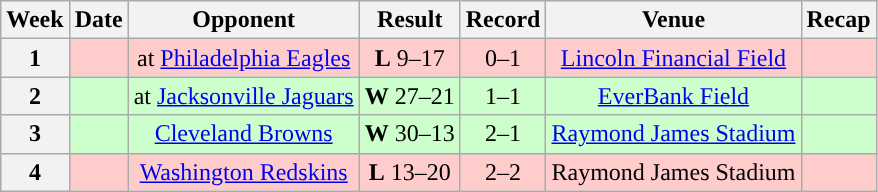<table class="wikitable" style="text-align:center">
<tr>
<th>Week</th>
<th>Date</th>
<th>Opponent</th>
<th>Result</th>
<th>Record</th>
<th>Venue</th>
<th>Recap</th>
</tr>
<tr style="background:#fcc">
<th>1</th>
<td></td>
<td>at <a href='#'>Philadelphia Eagles</a></td>
<td><strong>L</strong> 9–17</td>
<td>0–1</td>
<td><a href='#'>Lincoln Financial Field</a></td>
<td></td>
</tr>
<tr style="background:#cfc">
<th>2</th>
<td></td>
<td>at <a href='#'>Jacksonville Jaguars</a></td>
<td><strong>W</strong> 27–21</td>
<td>1–1</td>
<td><a href='#'>EverBank Field</a></td>
<td></td>
</tr>
<tr style="background:#cfc">
<th>3</th>
<td></td>
<td><a href='#'>Cleveland Browns</a></td>
<td><strong>W</strong> 30–13</td>
<td>2–1</td>
<td><a href='#'>Raymond James Stadium</a></td>
<td></td>
</tr>
<tr style="background:#fcc">
<th>4</th>
<td></td>
<td><a href='#'>Washington Redskins</a></td>
<td><strong>L</strong> 13–20</td>
<td>2–2</td>
<td>Raymond James Stadium</td>
<td></td>
</tr>
</table>
